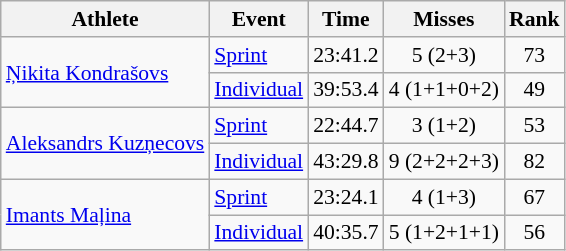<table class="wikitable" style="font-size:90%">
<tr>
<th>Athlete</th>
<th>Event</th>
<th>Time</th>
<th>Misses</th>
<th>Rank</th>
</tr>
<tr align=center>
<td align=left rowspan=2><a href='#'>Ņikita Kondrašovs</a></td>
<td align=left><a href='#'>Sprint</a></td>
<td>23:41.2</td>
<td>5 (2+3)</td>
<td>73</td>
</tr>
<tr align=center>
<td align=left><a href='#'>Individual</a></td>
<td>39:53.4</td>
<td>4 (1+1+0+2)</td>
<td>49</td>
</tr>
<tr align=center>
<td align=left rowspan=2><a href='#'>Aleksandrs Kuzņecovs</a></td>
<td align=left><a href='#'>Sprint</a></td>
<td>22:44.7</td>
<td>3 (1+2)</td>
<td>53</td>
</tr>
<tr align=center>
<td align=left><a href='#'>Individual</a></td>
<td>43:29.8</td>
<td>9 (2+2+2+3)</td>
<td>82</td>
</tr>
<tr align=center>
<td align=left rowspan=2><a href='#'>Imants Maļina</a></td>
<td align=left><a href='#'>Sprint</a></td>
<td>23:24.1</td>
<td>4 (1+3)</td>
<td>67</td>
</tr>
<tr align=center>
<td align=left><a href='#'>Individual</a></td>
<td>40:35.7</td>
<td>5 (1+2+1+1)</td>
<td>56</td>
</tr>
</table>
